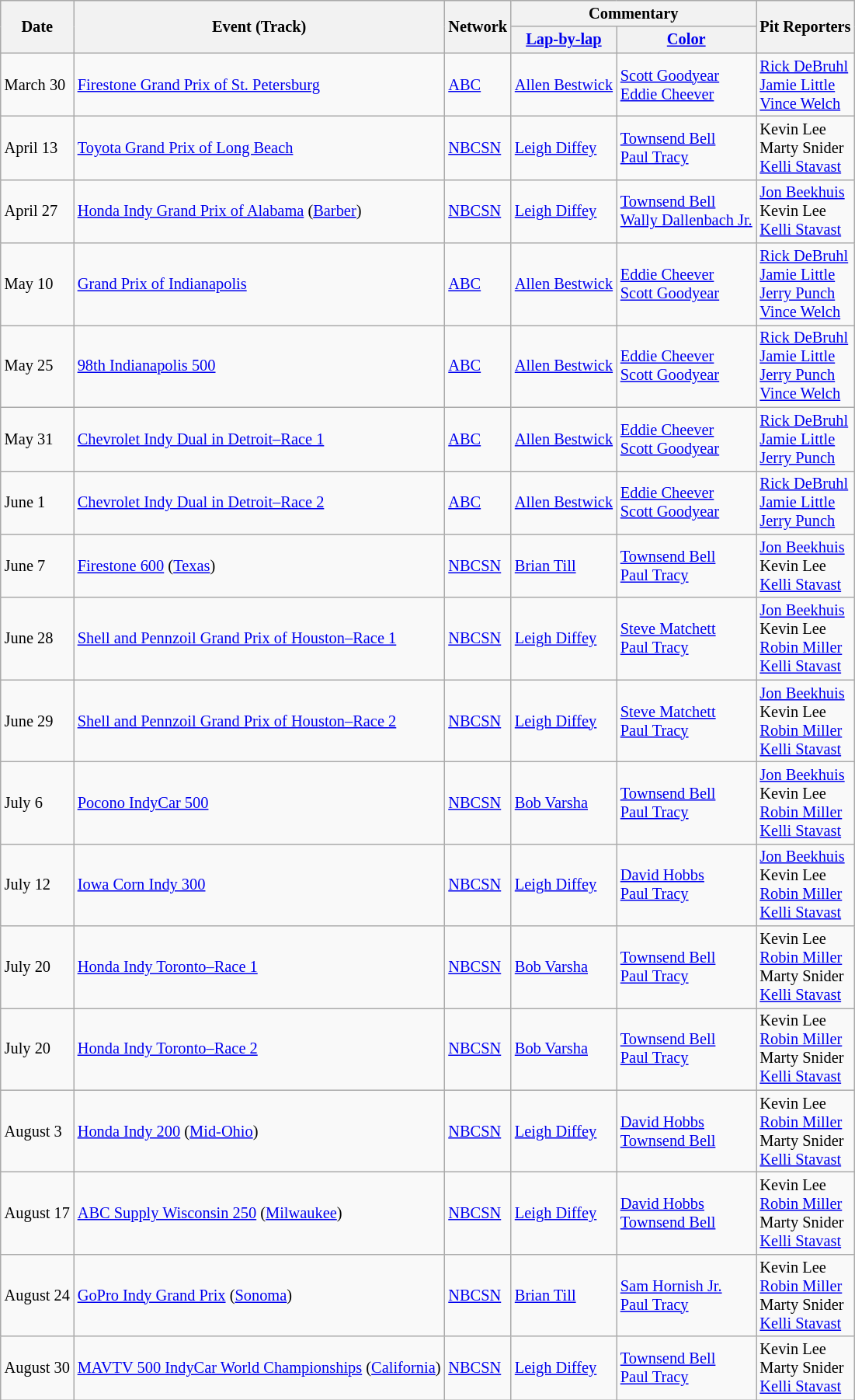<table class="wikitable" style="font-size: 85%;">
<tr>
<th rowspan=2>Date</th>
<th rowspan=2>Event (Track)</th>
<th rowspan=2>Network<br></th>
<th colspan=2>Commentary</th>
<th rowspan=2>Pit Reporters</th>
</tr>
<tr>
<th><a href='#'>Lap-by-lap</a></th>
<th><a href='#'>Color</a></th>
</tr>
<tr>
<td>March 30</td>
<td><a href='#'>Firestone Grand Prix of St. Petersburg</a></td>
<td><a href='#'>ABC</a></td>
<td><a href='#'>Allen Bestwick</a></td>
<td><a href='#'>Scott Goodyear</a><br><a href='#'>Eddie Cheever</a></td>
<td><a href='#'>Rick DeBruhl</a><br><a href='#'>Jamie Little</a><br><a href='#'>Vince Welch</a></td>
</tr>
<tr>
<td>April 13</td>
<td><a href='#'>Toyota Grand Prix of Long Beach</a></td>
<td><a href='#'>NBCSN</a></td>
<td><a href='#'>Leigh Diffey</a></td>
<td><a href='#'>Townsend Bell</a><br><a href='#'>Paul Tracy</a></td>
<td>Kevin Lee<br>Marty Snider<br><a href='#'>Kelli Stavast</a></td>
</tr>
<tr>
<td>April 27</td>
<td><a href='#'>Honda Indy Grand Prix of Alabama</a> (<a href='#'>Barber</a>)</td>
<td><a href='#'>NBCSN</a></td>
<td><a href='#'>Leigh Diffey</a></td>
<td><a href='#'>Townsend Bell</a><br><a href='#'>Wally Dallenbach Jr.</a></td>
<td><a href='#'>Jon Beekhuis</a><br>Kevin Lee<br><a href='#'>Kelli Stavast</a></td>
</tr>
<tr>
<td>May 10</td>
<td><a href='#'>Grand Prix of Indianapolis</a></td>
<td><a href='#'>ABC</a></td>
<td><a href='#'>Allen Bestwick</a></td>
<td><a href='#'>Eddie Cheever</a><br><a href='#'>Scott Goodyear</a></td>
<td><a href='#'>Rick DeBruhl</a><br><a href='#'>Jamie Little</a><br><a href='#'>Jerry Punch</a><br><a href='#'>Vince Welch</a></td>
</tr>
<tr>
<td>May 25</td>
<td><a href='#'>98th Indianapolis 500</a></td>
<td><a href='#'>ABC</a></td>
<td><a href='#'>Allen Bestwick</a></td>
<td><a href='#'>Eddie Cheever</a><br><a href='#'>Scott Goodyear</a></td>
<td><a href='#'>Rick DeBruhl</a><br><a href='#'>Jamie Little</a><br><a href='#'>Jerry Punch</a><br><a href='#'>Vince Welch</a></td>
</tr>
<tr>
<td>May 31</td>
<td><a href='#'>Chevrolet Indy Dual in Detroit–Race 1</a></td>
<td><a href='#'>ABC</a></td>
<td><a href='#'>Allen Bestwick</a></td>
<td><a href='#'>Eddie Cheever</a><br><a href='#'>Scott Goodyear</a></td>
<td><a href='#'>Rick DeBruhl</a><br><a href='#'>Jamie Little</a><br><a href='#'>Jerry Punch</a></td>
</tr>
<tr>
<td>June 1</td>
<td><a href='#'>Chevrolet Indy Dual in Detroit–Race 2</a></td>
<td><a href='#'>ABC</a></td>
<td><a href='#'>Allen Bestwick</a></td>
<td><a href='#'>Eddie Cheever</a><br><a href='#'>Scott Goodyear</a></td>
<td><a href='#'>Rick DeBruhl</a><br><a href='#'>Jamie Little</a><br><a href='#'>Jerry Punch</a></td>
</tr>
<tr>
<td>June 7</td>
<td><a href='#'>Firestone 600</a> (<a href='#'>Texas</a>)</td>
<td><a href='#'>NBCSN</a></td>
<td><a href='#'>Brian Till</a></td>
<td><a href='#'>Townsend Bell</a><br><a href='#'>Paul Tracy</a></td>
<td><a href='#'>Jon Beekhuis</a><br>Kevin Lee<br><a href='#'>Kelli Stavast</a></td>
</tr>
<tr>
<td>June 28</td>
<td><a href='#'>Shell and Pennzoil Grand Prix of Houston–Race 1</a></td>
<td><a href='#'>NBCSN</a></td>
<td><a href='#'>Leigh Diffey</a></td>
<td><a href='#'>Steve Matchett</a><br><a href='#'>Paul Tracy</a></td>
<td><a href='#'>Jon Beekhuis</a><br>Kevin Lee<br><a href='#'>Robin Miller</a><br><a href='#'>Kelli Stavast</a></td>
</tr>
<tr>
<td>June 29</td>
<td><a href='#'>Shell and Pennzoil Grand Prix of Houston–Race 2</a></td>
<td><a href='#'>NBCSN</a></td>
<td><a href='#'>Leigh Diffey</a></td>
<td><a href='#'>Steve Matchett</a><br><a href='#'>Paul Tracy</a></td>
<td><a href='#'>Jon Beekhuis</a><br>Kevin Lee<br><a href='#'>Robin Miller</a><br><a href='#'>Kelli Stavast</a></td>
</tr>
<tr>
<td>July 6</td>
<td><a href='#'>Pocono IndyCar 500</a></td>
<td><a href='#'>NBCSN</a></td>
<td><a href='#'>Bob Varsha</a></td>
<td><a href='#'>Townsend Bell</a><br><a href='#'>Paul Tracy</a></td>
<td><a href='#'>Jon Beekhuis</a><br>Kevin Lee<br><a href='#'>Robin Miller</a><br><a href='#'>Kelli Stavast</a></td>
</tr>
<tr>
<td>July 12</td>
<td><a href='#'>Iowa Corn Indy 300</a></td>
<td><a href='#'>NBCSN</a></td>
<td><a href='#'>Leigh Diffey</a></td>
<td><a href='#'>David Hobbs</a><br><a href='#'>Paul Tracy</a></td>
<td><a href='#'>Jon Beekhuis</a><br>Kevin Lee<br><a href='#'>Robin Miller</a><br><a href='#'>Kelli Stavast</a></td>
</tr>
<tr>
<td>July 20</td>
<td><a href='#'>Honda Indy Toronto–Race 1</a></td>
<td><a href='#'>NBCSN</a></td>
<td><a href='#'>Bob Varsha</a></td>
<td><a href='#'>Townsend Bell</a><br><a href='#'>Paul Tracy</a></td>
<td>Kevin Lee<br><a href='#'>Robin Miller</a><br>Marty Snider<br><a href='#'>Kelli Stavast</a></td>
</tr>
<tr>
<td>July 20</td>
<td><a href='#'>Honda Indy Toronto–Race 2</a></td>
<td><a href='#'>NBCSN</a></td>
<td><a href='#'>Bob Varsha</a></td>
<td><a href='#'>Townsend Bell</a><br><a href='#'>Paul Tracy</a></td>
<td>Kevin Lee<br><a href='#'>Robin Miller</a><br>Marty Snider<br><a href='#'>Kelli Stavast</a></td>
</tr>
<tr>
<td>August 3</td>
<td><a href='#'>Honda Indy 200</a> (<a href='#'>Mid-Ohio</a>)</td>
<td><a href='#'>NBCSN</a></td>
<td><a href='#'>Leigh Diffey</a></td>
<td><a href='#'>David Hobbs</a><br><a href='#'>Townsend Bell</a></td>
<td>Kevin Lee<br><a href='#'>Robin Miller</a><br>Marty Snider<br><a href='#'>Kelli Stavast</a></td>
</tr>
<tr>
<td>August 17</td>
<td><a href='#'>ABC Supply Wisconsin 250</a> (<a href='#'>Milwaukee</a>)</td>
<td><a href='#'>NBCSN</a></td>
<td><a href='#'>Leigh Diffey</a></td>
<td><a href='#'>David Hobbs</a><br><a href='#'>Townsend Bell</a></td>
<td>Kevin Lee<br><a href='#'>Robin Miller</a><br>Marty Snider<br><a href='#'>Kelli Stavast</a></td>
</tr>
<tr>
<td>August 24</td>
<td><a href='#'>GoPro Indy Grand Prix</a> (<a href='#'>Sonoma</a>)</td>
<td><a href='#'>NBCSN</a></td>
<td><a href='#'>Brian Till</a></td>
<td><a href='#'>Sam Hornish Jr.</a><br><a href='#'>Paul Tracy</a></td>
<td>Kevin Lee<br><a href='#'>Robin Miller</a><br>Marty Snider<br><a href='#'>Kelli Stavast</a></td>
</tr>
<tr>
<td>August 30</td>
<td><a href='#'>MAVTV 500 IndyCar World Championships</a> (<a href='#'>California</a>)</td>
<td><a href='#'>NBCSN</a></td>
<td><a href='#'>Leigh Diffey</a></td>
<td><a href='#'>Townsend Bell</a><br><a href='#'>Paul Tracy</a></td>
<td>Kevin Lee<br>Marty Snider<br><a href='#'>Kelli Stavast</a></td>
</tr>
</table>
